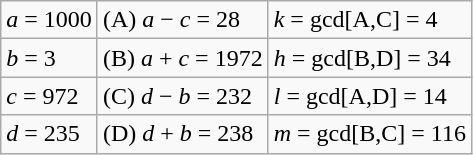<table class="wikitable">
<tr>
<td><em>a</em> = 1000</td>
<td>(A) <em>a</em> − <em>c</em> = 28</td>
<td><em>k</em> = gcd[A,C] = 4</td>
</tr>
<tr>
<td><em>b</em> = 3</td>
<td>(B) <em>a</em> + <em>c</em> = 1972</td>
<td><em>h</em> = gcd[B,D] = 34</td>
</tr>
<tr>
<td><em>c</em> = 972</td>
<td>(C) <em>d</em> − <em>b</em> = 232</td>
<td><em>l</em> = gcd[A,D] = 14</td>
</tr>
<tr>
<td><em>d</em> = 235</td>
<td>(D) <em>d</em> + <em>b</em> = 238</td>
<td><em>m</em> = gcd[B,C] = 116</td>
</tr>
</table>
